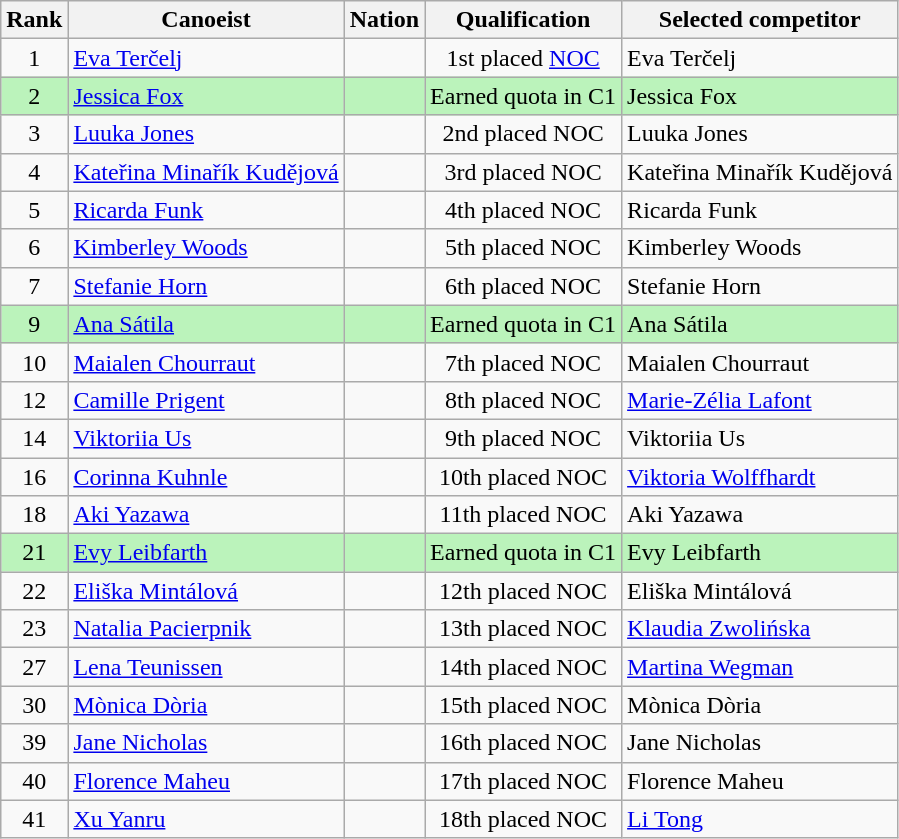<table class="wikitable" style="text-align:center">
<tr>
<th>Rank</th>
<th>Canoeist</th>
<th>Nation</th>
<th>Qualification</th>
<th>Selected competitor</th>
</tr>
<tr>
<td>1</td>
<td align="left"><a href='#'>Eva Terčelj</a></td>
<td align="left"></td>
<td>1st placed <a href='#'>NOC</a></td>
<td align="left">Eva Terčelj</td>
</tr>
<tr bgcolor=bbf3bb>
<td>2</td>
<td align="left"><a href='#'>Jessica Fox</a></td>
<td align="left"></td>
<td>Earned quota in C1</td>
<td align="left">Jessica Fox</td>
</tr>
<tr>
<td>3</td>
<td align="left"><a href='#'>Luuka Jones</a></td>
<td align="left"></td>
<td>2nd placed NOC</td>
<td align="left">Luuka Jones</td>
</tr>
<tr>
<td>4</td>
<td align="left"><a href='#'>Kateřina Minařík Kudějová</a></td>
<td align="left"></td>
<td>3rd placed NOC</td>
<td align="left">Kateřina Minařík Kudějová</td>
</tr>
<tr>
<td>5</td>
<td align="left"><a href='#'>Ricarda Funk</a></td>
<td align="left"></td>
<td>4th placed NOC</td>
<td align="left">Ricarda Funk</td>
</tr>
<tr>
<td>6</td>
<td align="left"><a href='#'>Kimberley Woods</a></td>
<td align="left"></td>
<td>5th placed NOC</td>
<td align="left">Kimberley Woods</td>
</tr>
<tr>
<td>7</td>
<td align="left"><a href='#'>Stefanie Horn</a></td>
<td align="left"></td>
<td>6th placed NOC</td>
<td align="left">Stefanie Horn</td>
</tr>
<tr bgcolor=bbf3bb>
<td>9</td>
<td align="left"><a href='#'>Ana Sátila</a></td>
<td align="left"></td>
<td>Earned quota in C1</td>
<td align="left">Ana Sátila</td>
</tr>
<tr>
<td>10</td>
<td align="left"><a href='#'>Maialen Chourraut</a></td>
<td align="left"></td>
<td>7th placed NOC</td>
<td align="left">Maialen Chourraut</td>
</tr>
<tr>
<td>12</td>
<td align="left"><a href='#'>Camille Prigent</a></td>
<td align="left"></td>
<td>8th placed NOC</td>
<td align="left"><a href='#'>Marie-Zélia Lafont</a></td>
</tr>
<tr>
<td>14</td>
<td align="left"><a href='#'>Viktoriia Us</a></td>
<td align="left"></td>
<td>9th placed NOC</td>
<td align="left">Viktoriia Us</td>
</tr>
<tr>
<td>16</td>
<td align="left"><a href='#'>Corinna Kuhnle</a></td>
<td align="left"></td>
<td>10th placed NOC</td>
<td align="left"><a href='#'>Viktoria Wolffhardt</a></td>
</tr>
<tr>
<td>18</td>
<td align="left"><a href='#'>Aki Yazawa</a></td>
<td align="left"></td>
<td>11th placed NOC</td>
<td align="left">Aki Yazawa</td>
</tr>
<tr bgcolor=bbf3bb>
<td>21</td>
<td align="left"><a href='#'>Evy Leibfarth</a></td>
<td align="left"></td>
<td>Earned quota in C1</td>
<td align="left">Evy Leibfarth</td>
</tr>
<tr>
<td>22</td>
<td align="left"><a href='#'>Eliška Mintálová</a></td>
<td align="left"></td>
<td>12th placed NOC</td>
<td align="left">Eliška Mintálová</td>
</tr>
<tr>
<td>23</td>
<td align="left"><a href='#'>Natalia Pacierpnik</a></td>
<td align="left"></td>
<td>13th placed NOC</td>
<td align="left"><a href='#'>Klaudia Zwolińska</a></td>
</tr>
<tr>
<td>27</td>
<td align="left"><a href='#'>Lena Teunissen</a></td>
<td align="left"></td>
<td>14th placed NOC</td>
<td align="left"><a href='#'>Martina Wegman</a></td>
</tr>
<tr>
<td>30</td>
<td align="left"><a href='#'>Mònica Dòria</a></td>
<td align="left"></td>
<td>15th placed NOC</td>
<td align="left">Mònica Dòria</td>
</tr>
<tr>
<td>39</td>
<td align="left"><a href='#'>Jane Nicholas</a></td>
<td align="left"></td>
<td>16th placed NOC</td>
<td align="left">Jane Nicholas</td>
</tr>
<tr>
<td>40</td>
<td align="left"><a href='#'>Florence Maheu</a></td>
<td align="left"></td>
<td>17th placed NOC</td>
<td align="left">Florence Maheu</td>
</tr>
<tr>
<td>41</td>
<td align="left"><a href='#'>Xu Yanru</a></td>
<td align="left"></td>
<td>18th placed NOC</td>
<td align="left"><a href='#'>Li Tong</a></td>
</tr>
</table>
